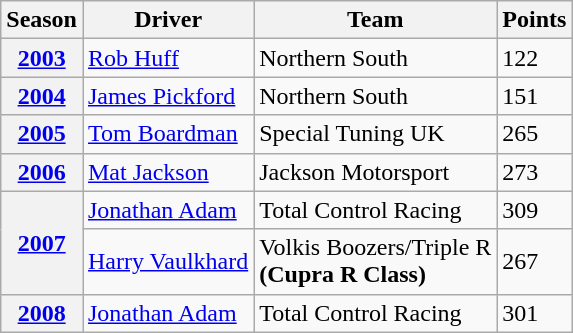<table class="wikitable" style="text-align:left">
<tr>
<th>Season</th>
<th>Driver</th>
<th>Team</th>
<th>Points</th>
</tr>
<tr>
<th><a href='#'>2003</a></th>
<td><a href='#'>Rob Huff</a></td>
<td>Northern South</td>
<td>122</td>
</tr>
<tr>
<th><a href='#'>2004</a></th>
<td><a href='#'>James Pickford</a></td>
<td>Northern South</td>
<td>151</td>
</tr>
<tr>
<th><a href='#'>2005</a></th>
<td><a href='#'>Tom Boardman</a></td>
<td>Special Tuning UK</td>
<td>265</td>
</tr>
<tr>
<th><a href='#'>2006</a></th>
<td><a href='#'>Mat Jackson</a></td>
<td>Jackson Motorsport</td>
<td>273</td>
</tr>
<tr>
<th rowspan=2><a href='#'>2007</a></th>
<td><a href='#'>Jonathan Adam</a></td>
<td>Total Control Racing</td>
<td>309</td>
</tr>
<tr>
<td><a href='#'>Harry Vaulkhard</a></td>
<td>Volkis Boozers/Triple R<br><strong>(Cupra R Class)</strong></td>
<td>267</td>
</tr>
<tr>
<th><a href='#'>2008</a></th>
<td><a href='#'>Jonathan Adam</a></td>
<td>Total Control Racing</td>
<td>301</td>
</tr>
</table>
